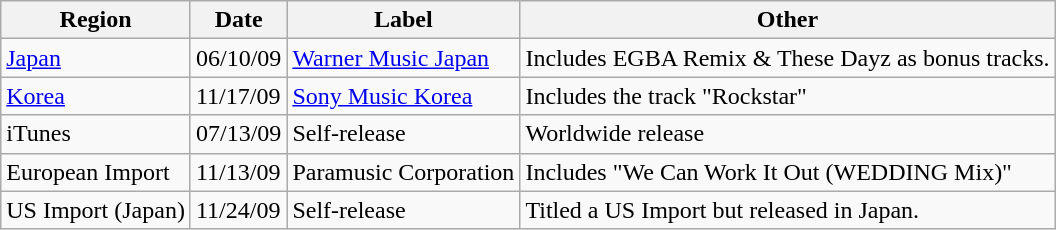<table class="wikitable">
<tr>
<th>Region</th>
<th>Date</th>
<th>Label</th>
<th>Other</th>
</tr>
<tr>
<td><a href='#'>Japan</a></td>
<td>06/10/09</td>
<td><a href='#'>Warner Music Japan</a></td>
<td>Includes EGBA Remix & These Dayz as bonus tracks.</td>
</tr>
<tr>
<td><a href='#'>Korea</a></td>
<td>11/17/09</td>
<td><a href='#'>Sony Music Korea</a></td>
<td>Includes the track "Rockstar"</td>
</tr>
<tr>
<td>iTunes</td>
<td>07/13/09</td>
<td>Self-release</td>
<td>Worldwide release</td>
</tr>
<tr>
<td>European Import</td>
<td>11/13/09</td>
<td>Paramusic Corporation</td>
<td>Includes "We Can Work It Out (WEDDING Mix)"</td>
</tr>
<tr>
<td>US Import (Japan)</td>
<td>11/24/09</td>
<td>Self-release</td>
<td>Titled a US Import but released in Japan.</td>
</tr>
</table>
